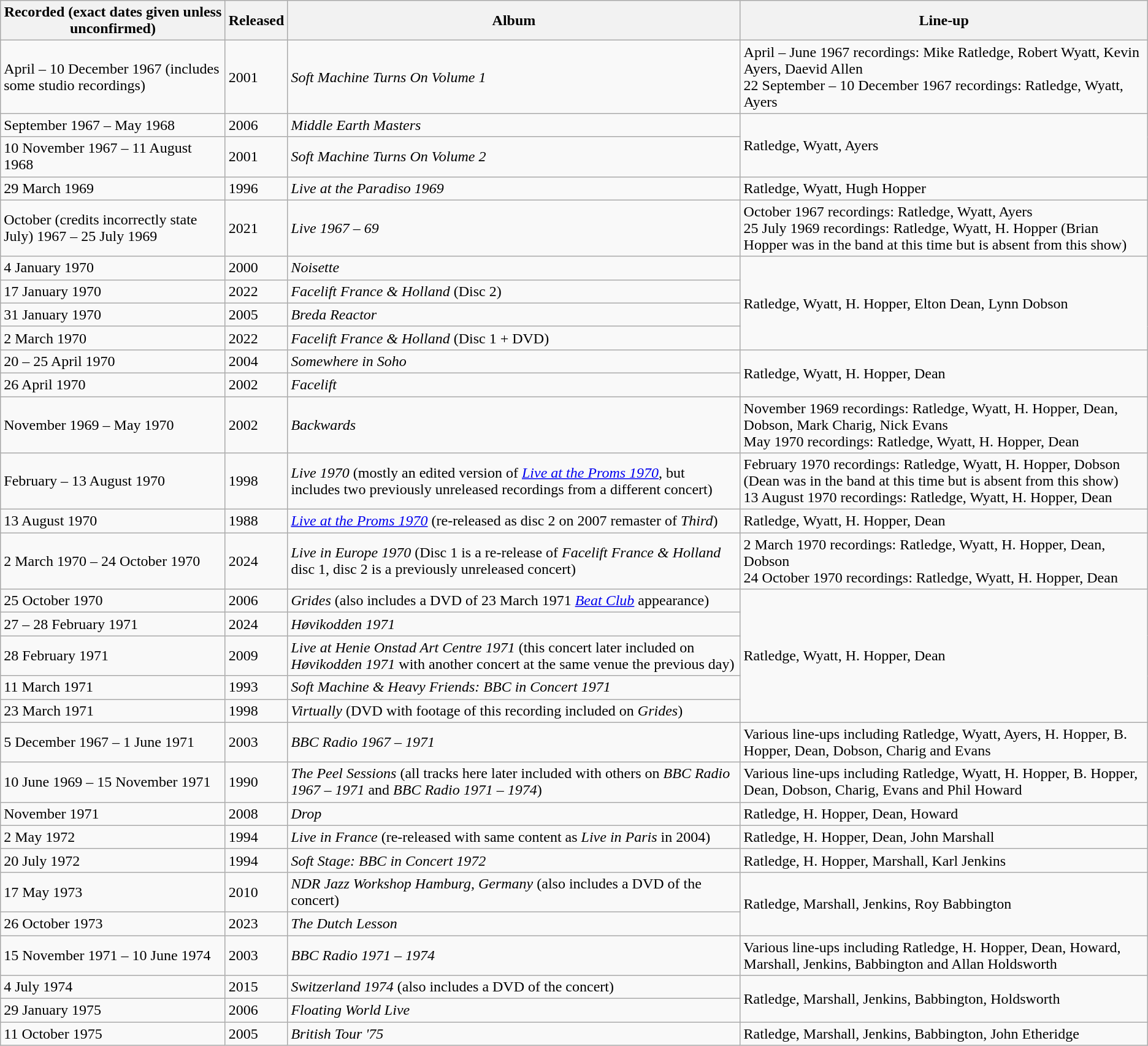<table class="wikitable sortable">
<tr>
<th>Recorded (exact dates given unless unconfirmed)</th>
<th>Released</th>
<th>Album</th>
<th>Line-up</th>
</tr>
<tr>
<td>April – 10 December 1967 (includes some studio recordings)</td>
<td>2001</td>
<td><em>Soft Machine Turns On Volume 1</em></td>
<td>April – June 1967 recordings: Mike Ratledge, Robert Wyatt, Kevin Ayers, Daevid Allen<br>22 September – 10 December 1967 recordings: Ratledge, Wyatt, Ayers</td>
</tr>
<tr>
<td>September 1967 – May 1968</td>
<td>2006</td>
<td><em>Middle Earth Masters</em></td>
<td rowspan="2">Ratledge, Wyatt, Ayers</td>
</tr>
<tr>
<td>10 November 1967 – 11 August 1968</td>
<td>2001</td>
<td><em>Soft Machine Turns On Volume 2</em></td>
</tr>
<tr>
<td>29 March 1969</td>
<td>1996</td>
<td><em>Live at the Paradiso 1969</em></td>
<td>Ratledge, Wyatt, Hugh Hopper</td>
</tr>
<tr>
<td>October (credits incorrectly state July) 1967 – 25 July 1969</td>
<td>2021</td>
<td><em>Live 1967 – 69</em></td>
<td>October 1967 recordings: Ratledge, Wyatt, Ayers<br>25 July 1969 recordings: Ratledge, Wyatt, H. Hopper (Brian Hopper was in the band at this time but is absent from this show)</td>
</tr>
<tr>
<td>4 January 1970</td>
<td>2000</td>
<td><em>Noisette</em></td>
<td rowspan="4">Ratledge, Wyatt, H. Hopper, Elton Dean, Lynn Dobson</td>
</tr>
<tr>
<td>17 January 1970</td>
<td>2022</td>
<td><em>Facelift France & Holland</em> (Disc 2)</td>
</tr>
<tr>
<td>31 January 1970</td>
<td>2005</td>
<td><em>Breda Reactor</em></td>
</tr>
<tr>
<td>2 March 1970</td>
<td>2022</td>
<td><em>Facelift France & Holland</em> (Disc 1 + DVD)</td>
</tr>
<tr>
<td>20 – 25 April 1970</td>
<td>2004</td>
<td><em>Somewhere in Soho</em></td>
<td rowspan="2">Ratledge, Wyatt, H. Hopper, Dean</td>
</tr>
<tr>
<td>26 April 1970</td>
<td>2002</td>
<td><em>Facelift</em></td>
</tr>
<tr>
<td>November 1969 – May 1970</td>
<td>2002</td>
<td><em>Backwards</em></td>
<td>November 1969 recordings: Ratledge, Wyatt, H. Hopper, Dean, Dobson, Mark Charig, Nick Evans<br>May 1970 recordings: Ratledge, Wyatt, H. Hopper, Dean</td>
</tr>
<tr>
<td>February – 13 August 1970</td>
<td>1998</td>
<td><em>Live 1970</em> (mostly an edited version of <em><a href='#'>Live at the Proms 1970</a></em>, but includes two previously unreleased recordings from a different concert)</td>
<td>February 1970 recordings: Ratledge, Wyatt, H. Hopper, Dobson (Dean was in the band at this time but is absent from this show)<br>13 August 1970 recordings: Ratledge, Wyatt, H. Hopper, Dean</td>
</tr>
<tr>
<td>13 August 1970</td>
<td>1988</td>
<td><em><a href='#'>Live at the Proms 1970</a></em> (re-released as disc 2 on 2007 remaster of <em>Third</em>)</td>
<td>Ratledge, Wyatt, H. Hopper, Dean</td>
</tr>
<tr>
<td>2 March 1970 – 24 October 1970</td>
<td>2024</td>
<td><em>Live in Europe 1970</em> (Disc 1 is a re-release of <em>Facelift France & Holland</em> disc 1, disc 2 is a previously unreleased concert)</td>
<td>2 March 1970 recordings: Ratledge, Wyatt, H. Hopper, Dean, Dobson<br>24 October 1970 recordings: Ratledge, Wyatt, H. Hopper, Dean</td>
</tr>
<tr>
<td>25 October 1970</td>
<td>2006</td>
<td><em>Grides</em> (also includes a DVD of 23 March 1971 <em><a href='#'>Beat Club</a></em> appearance)</td>
<td rowspan="5">Ratledge, Wyatt, H. Hopper, Dean</td>
</tr>
<tr>
<td>27 – 28 February 1971</td>
<td>2024</td>
<td><em>Høvikodden 1971</em></td>
</tr>
<tr>
<td>28 February 1971</td>
<td>2009</td>
<td><em>Live at Henie Onstad Art Centre 1971</em> (this concert later included on <em>Høvikodden 1971</em> with another concert at the same venue the previous day)</td>
</tr>
<tr>
<td>11 March 1971</td>
<td>1993</td>
<td><em>Soft Machine & Heavy Friends: BBC in Concert 1971</em></td>
</tr>
<tr>
<td>23 March 1971</td>
<td>1998</td>
<td><em>Virtually</em> (DVD with footage of this recording included on <em>Grides</em>)</td>
</tr>
<tr>
<td>5 December 1967 – 1 June 1971</td>
<td>2003</td>
<td><em>BBC Radio 1967 – 1971</em></td>
<td>Various line-ups including Ratledge, Wyatt, Ayers, H. Hopper, B. Hopper, Dean, Dobson, Charig and Evans</td>
</tr>
<tr>
<td>10 June 1969 – 15 November 1971</td>
<td>1990</td>
<td><em>The Peel Sessions</em> (all tracks here later included with others on <em>BBC Radio 1967 – 1971</em> and <em>BBC Radio 1971 – 1974</em>)</td>
<td>Various line-ups including Ratledge, Wyatt, H. Hopper, B. Hopper, Dean, Dobson, Charig, Evans and Phil Howard</td>
</tr>
<tr>
<td>November 1971</td>
<td>2008</td>
<td><em>Drop</em></td>
<td>Ratledge, H. Hopper, Dean, Howard</td>
</tr>
<tr>
<td>2 May 1972</td>
<td>1994</td>
<td><em>Live in France</em> (re-released with same content as <em>Live in Paris</em> in 2004)</td>
<td>Ratledge, H. Hopper, Dean, John Marshall</td>
</tr>
<tr>
<td>20 July 1972</td>
<td>1994</td>
<td><em>Soft Stage: BBC in Concert 1972</em></td>
<td>Ratledge, H. Hopper, Marshall, Karl Jenkins</td>
</tr>
<tr>
<td>17 May 1973</td>
<td>2010</td>
<td><em>NDR Jazz Workshop Hamburg, Germany</em> (also includes a DVD of the concert)</td>
<td rowspan="2">Ratledge, Marshall, Jenkins, Roy Babbington</td>
</tr>
<tr>
<td>26 October 1973</td>
<td>2023</td>
<td><em>The Dutch Lesson</em></td>
</tr>
<tr>
<td>15 November 1971 – 10 June 1974</td>
<td>2003</td>
<td><em>BBC Radio 1971 – 1974</em></td>
<td>Various line-ups including Ratledge, H. Hopper, Dean, Howard, Marshall, Jenkins, Babbington and Allan Holdsworth</td>
</tr>
<tr>
<td>4 July 1974</td>
<td>2015</td>
<td><em>Switzerland 1974</em> (also includes a DVD of the concert)</td>
<td rowspan="2">Ratledge, Marshall, Jenkins, Babbington, Holdsworth</td>
</tr>
<tr>
<td>29 January 1975</td>
<td>2006</td>
<td><em>Floating World Live</em></td>
</tr>
<tr>
<td>11 October 1975</td>
<td>2005</td>
<td><em>British Tour '75</em></td>
<td>Ratledge, Marshall, Jenkins, Babbington, John Etheridge</td>
</tr>
</table>
